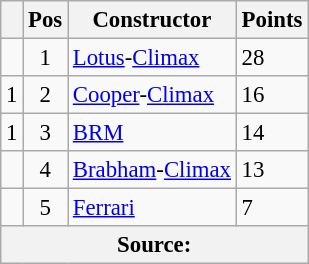<table class="wikitable" style="font-size: 95%;">
<tr>
<th></th>
<th>Pos</th>
<th>Constructor</th>
<th>Points</th>
</tr>
<tr>
<td align="left"></td>
<td align="center">1</td>
<td> <a href='#'>Lotus</a>-<a href='#'>Climax</a></td>
<td align="left">28</td>
</tr>
<tr>
<td align="left"> 1</td>
<td align="center">2</td>
<td> <a href='#'>Cooper</a>-<a href='#'>Climax</a></td>
<td align="left">16</td>
</tr>
<tr>
<td align="left"> 1</td>
<td align="center">3</td>
<td> <a href='#'>BRM</a></td>
<td align="left">14</td>
</tr>
<tr>
<td align="left"></td>
<td align="center">4</td>
<td> <a href='#'>Brabham</a>-<a href='#'>Climax</a></td>
<td align="left">13</td>
</tr>
<tr>
<td align="left"></td>
<td align="center">5</td>
<td> <a href='#'>Ferrari</a></td>
<td align="left">7</td>
</tr>
<tr>
<th colspan=4>Source: </th>
</tr>
</table>
